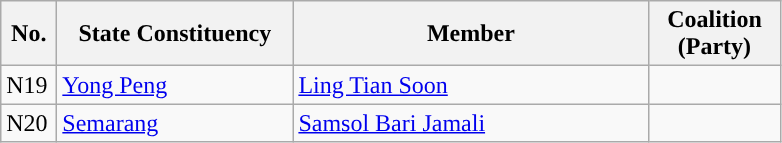<table class="wikitable sortable">
<tr>
<th width="30">No.</th>
<th width="150">State Constituency</th>
<th width="230">Member</th>
<th width="80">Coalition (Party)</th>
</tr>
<tr>
<td>N19</td>
<td><a href='#'>Yong Peng</a></td>
<td><a href='#'>Ling Tian Soon</a></td>
<td></td>
</tr>
<tr>
<td>N20</td>
<td><a href='#'>Semarang</a></td>
<td><a href='#'>Samsol Bari Jamali</a></td>
<td></td>
</tr>
</table>
